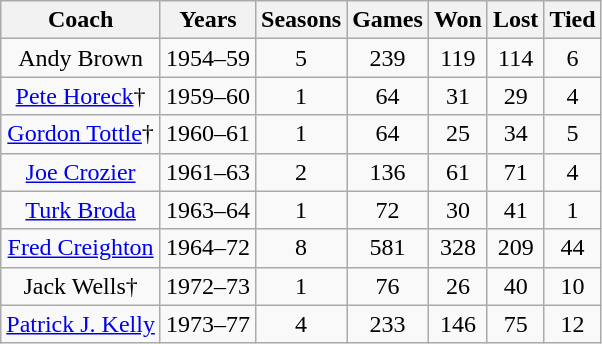<table class="wikitable">
<tr>
<th>Coach</th>
<th>Years</th>
<th>Seasons</th>
<th>Games</th>
<th>Won</th>
<th>Lost</th>
<th>Tied</th>
</tr>
<tr align="center">
<td>Andy Brown</td>
<td>1954–59</td>
<td>5</td>
<td>239</td>
<td>119</td>
<td>114</td>
<td>6</td>
</tr>
<tr align="center">
<td><a href='#'>Pete Horeck</a>†</td>
<td>1959–60</td>
<td>1</td>
<td>64</td>
<td>31</td>
<td>29</td>
<td>4</td>
</tr>
<tr align="center">
<td><a href='#'>Gordon Tottle</a>†</td>
<td>1960–61</td>
<td>1</td>
<td>64</td>
<td>25</td>
<td>34</td>
<td>5</td>
</tr>
<tr align="center">
<td><a href='#'>Joe Crozier</a></td>
<td>1961–63</td>
<td>2</td>
<td>136</td>
<td>61</td>
<td>71</td>
<td>4</td>
</tr>
<tr align="center">
<td><a href='#'>Turk Broda</a></td>
<td>1963–64</td>
<td>1</td>
<td>72</td>
<td>30</td>
<td>41</td>
<td>1</td>
</tr>
<tr align="center">
<td><a href='#'>Fred Creighton</a></td>
<td>1964–72</td>
<td>8</td>
<td>581</td>
<td>328</td>
<td>209</td>
<td>44</td>
</tr>
<tr align="center">
<td>Jack Wells†</td>
<td>1972–73</td>
<td>1</td>
<td>76</td>
<td>26</td>
<td>40</td>
<td>10</td>
</tr>
<tr align="center">
<td><a href='#'>Patrick J. Kelly</a></td>
<td>1973–77</td>
<td>4</td>
<td>233</td>
<td>146</td>
<td>75</td>
<td>12</td>
</tr>
</table>
